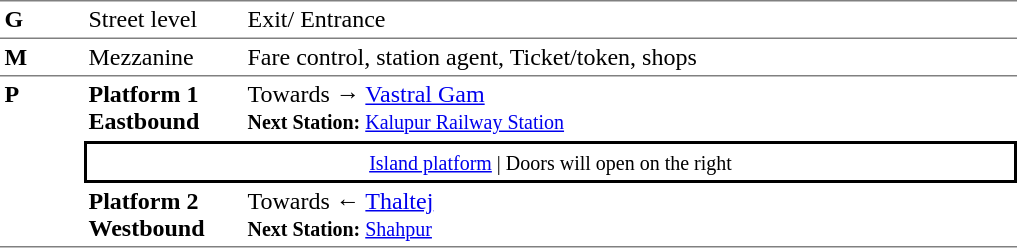<table table border=0 cellspacing=0 cellpadding=3>
<tr>
<td style="border-top:solid 1px gray;border-bottom:solid 1px gray;" width=50 valign=top><strong>G</strong></td>
<td style="border-top:solid 1px gray;border-bottom:solid 1px gray;" width=100 valign=top>Street level</td>
<td style="border-top:solid 1px gray;border-bottom:solid 1px gray;" width=510 valign=top>Exit/ Entrance</td>
</tr>
<tr>
<td style="border-bottom:solid 1px gray;"><strong>M</strong></td>
<td style="border-bottom:solid 1px gray;">Mezzanine</td>
<td style="border-bottom:solid 1px gray;">Fare control, station agent, Ticket/token, shops</td>
</tr>
<tr>
<td style="border-bottom:solid 1px gray;" width=50 rowspan=3 valign=top><strong>P</strong></td>
<td style="border-bottom:solid 1px white;" width=100><span><strong>Platform 1</strong><br><strong>Eastbound</strong></span></td>
<td style="border-bottom:solid 1px white;" width=510>Towards → <a href='#'>Vastral Gam</a><br><small><strong>Next Station:</strong> <a href='#'>Kalupur Railway Station</a></small></td>
</tr>
<tr>
<td style="border-top:solid 2px black;border-right:solid 2px black;border-left:solid 2px black;border-bottom:solid 2px black;text-align:center;" colspan=2><small><a href='#'>Island platform</a> | Doors will open on the right </small></td>
</tr>
<tr>
<td style="border-bottom:solid 1px gray;" width=100><span><strong>Platform 2</strong><br><strong>Westbound</strong></span></td>
<td style="border-bottom:solid 1px gray;" width="510">Towards ← <a href='#'>Thaltej</a> <br><small><strong>Next Station:</strong> <a href='#'>Shahpur</a></small></td>
</tr>
</table>
